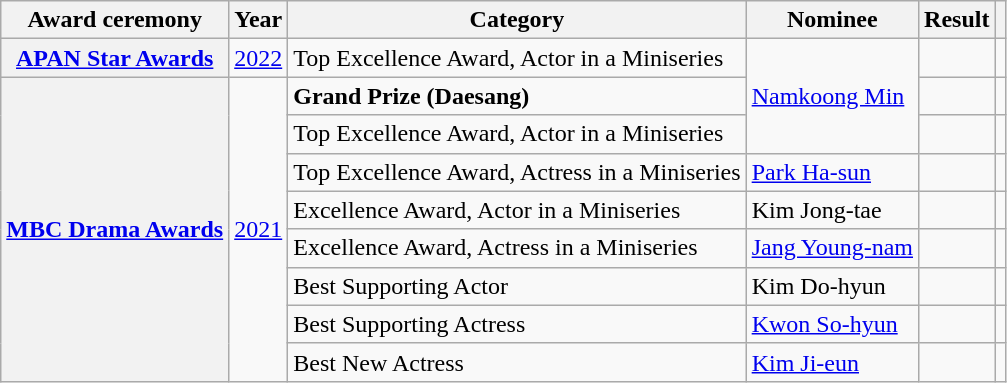<table class="wikitable plainrowheaders sortable">
<tr>
<th scope="col">Award ceremony</th>
<th scope="col">Year</th>
<th scope="col">Category</th>
<th scope="col">Nominee</th>
<th scope="col">Result</th>
<th scope="col" class="unsortable"></th>
</tr>
<tr>
<th scope="row"><a href='#'>APAN Star Awards</a></th>
<td style="text-align:center"><a href='#'>2022</a></td>
<td>Top Excellence Award, Actor in a Miniseries</td>
<td rowspan="3"><a href='#'>Namkoong Min</a></td>
<td></td>
<td style="text-align:center"></td>
</tr>
<tr>
<th scope="row" rowspan="8"><a href='#'>MBC Drama Awards</a></th>
<td style="text-align:center" rowspan="8"><a href='#'>2021</a></td>
<td><strong>Grand Prize (Daesang)</strong></td>
<td></td>
<td style="text-align:center"></td>
</tr>
<tr>
<td>Top Excellence Award, Actor in a Miniseries</td>
<td></td>
<td></td>
</tr>
<tr>
<td>Top Excellence Award, Actress in a Miniseries</td>
<td><a href='#'>Park Ha-sun</a></td>
<td></td>
<td></td>
</tr>
<tr>
<td>Excellence Award, Actor in a Miniseries</td>
<td>Kim Jong-tae</td>
<td></td>
<td></td>
</tr>
<tr>
<td>Excellence Award, Actress in a Miniseries</td>
<td><a href='#'>Jang Young-nam</a></td>
<td></td>
<td style="text-align:center"></td>
</tr>
<tr>
<td>Best Supporting Actor</td>
<td>Kim Do-hyun</td>
<td></td>
<td></td>
</tr>
<tr>
<td>Best Supporting Actress</td>
<td><a href='#'>Kwon So-hyun</a></td>
<td></td>
<td></td>
</tr>
<tr>
<td>Best New Actress</td>
<td><a href='#'>Kim Ji-eun</a></td>
<td></td>
<td style="text-align:center"></td>
</tr>
</table>
